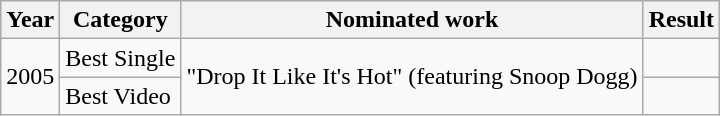<table class="wikitable">
<tr>
<th>Year</th>
<th>Category</th>
<th>Nominated work</th>
<th>Result</th>
</tr>
<tr>
<td rowspan=2>2005</td>
<td>Best Single</td>
<td rowspan=2>"Drop It Like It's Hot" (featuring Snoop Dogg)</td>
<td></td>
</tr>
<tr>
<td>Best Video</td>
<td></td>
</tr>
</table>
